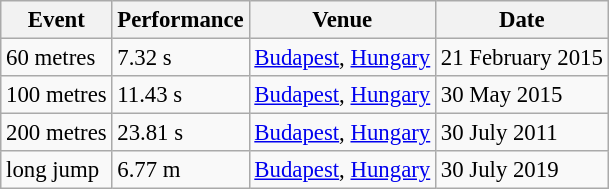<table class="wikitable" style="font-size:95%;">
<tr>
<th>Event</th>
<th>Performance</th>
<th>Venue</th>
<th>Date</th>
</tr>
<tr>
<td>60 metres</td>
<td>7.32 s</td>
<td><a href='#'>Budapest</a>, <a href='#'>Hungary</a></td>
<td>21 February 2015</td>
</tr>
<tr>
<td>100 metres</td>
<td>11.43 s</td>
<td><a href='#'>Budapest</a>, <a href='#'>Hungary</a></td>
<td>30 May 2015</td>
</tr>
<tr>
<td>200 metres</td>
<td>23.81 s</td>
<td><a href='#'>Budapest</a>, <a href='#'>Hungary</a></td>
<td>30 July 2011</td>
</tr>
<tr>
<td>long jump</td>
<td>6.77 m</td>
<td><a href='#'>Budapest</a>, <a href='#'>Hungary</a></td>
<td>30 July 2019</td>
</tr>
</table>
